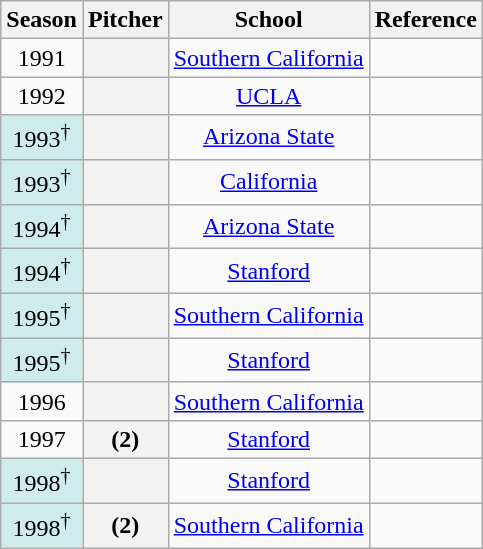<table class="wikitable sortable plainrowheaders" style="text-align:center">
<tr>
<th scope="col">Season</th>
<th scope="col">Pitcher</th>
<th scope="col">School</th>
<th scope="col" class="unsortable">Reference</th>
</tr>
<tr>
<td>1991</td>
<th scope="row" style="text-align:center"></th>
<td><a href='#'>Southern California</a></td>
<td></td>
</tr>
<tr>
<td>1992</td>
<th scope="row" style="text-align:center"></th>
<td><a href='#'>UCLA</a></td>
<td></td>
</tr>
<tr>
<td style="background:#cfecec;">1993<sup>†</sup></td>
<th scope="row" style="text-align:center"></th>
<td><a href='#'>Arizona State</a></td>
<td></td>
</tr>
<tr>
<td style="background:#cfecec;">1993<sup>†</sup></td>
<th scope="row" style="text-align:center"></th>
<td><a href='#'>California</a></td>
<td></td>
</tr>
<tr>
<td style="background:#cfecec;">1994<sup>†</sup></td>
<th scope="row" style="text-align:center"></th>
<td><a href='#'>Arizona State</a></td>
<td></td>
</tr>
<tr>
<td style="background:#cfecec;">1994<sup>†</sup></td>
<th scope="row" style="text-align:center"></th>
<td><a href='#'>Stanford</a></td>
<td></td>
</tr>
<tr>
<td style="background:#cfecec;">1995<sup>†</sup></td>
<th scope="row" style="text-align:center"></th>
<td><a href='#'>Southern California</a></td>
<td></td>
</tr>
<tr>
<td style="background:#cfecec;">1995<sup>†</sup></td>
<th scope="row" style="text-align:center"></th>
<td><a href='#'>Stanford</a></td>
<td></td>
</tr>
<tr>
<td>1996</td>
<th scope="row" style="text-align:center"></th>
<td><a href='#'>Southern California</a></td>
<td></td>
</tr>
<tr>
<td>1997</td>
<th scope="row" style="text-align:center"> (2)</th>
<td><a href='#'>Stanford</a></td>
<td></td>
</tr>
<tr>
<td style="background:#cfecec;">1998<sup>†</sup></td>
<th scope="row" style="text-align:center"></th>
<td><a href='#'>Stanford</a></td>
<td></td>
</tr>
<tr>
<td style="background:#cfecec;">1998<sup>†</sup></td>
<th scope="row" style="text-align:center"> (2)</th>
<td><a href='#'>Southern California</a></td>
<td></td>
</tr>
</table>
